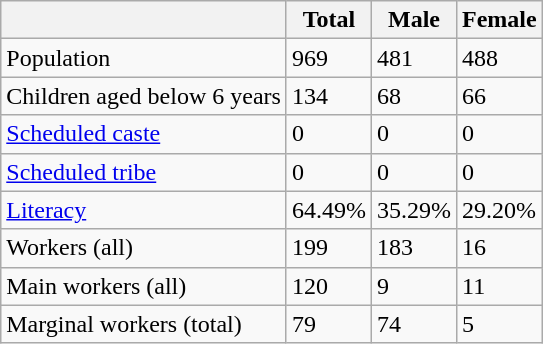<table class="wikitable sortable">
<tr>
<th></th>
<th>Total</th>
<th>Male</th>
<th>Female</th>
</tr>
<tr>
<td>Population</td>
<td>969</td>
<td>481</td>
<td>488</td>
</tr>
<tr>
<td>Children aged below 6 years</td>
<td>134</td>
<td>68</td>
<td>66</td>
</tr>
<tr>
<td><a href='#'>Scheduled caste</a></td>
<td>0</td>
<td>0</td>
<td>0</td>
</tr>
<tr>
<td><a href='#'>Scheduled tribe</a></td>
<td>0</td>
<td>0</td>
<td>0</td>
</tr>
<tr>
<td><a href='#'>Literacy</a></td>
<td>64.49%</td>
<td>35.29%</td>
<td>29.20%</td>
</tr>
<tr>
<td>Workers (all)</td>
<td>199</td>
<td>183</td>
<td>16</td>
</tr>
<tr>
<td>Main workers (all)</td>
<td>120</td>
<td>9</td>
<td>11</td>
</tr>
<tr>
<td>Marginal workers (total)</td>
<td>79</td>
<td>74</td>
<td>5</td>
</tr>
</table>
